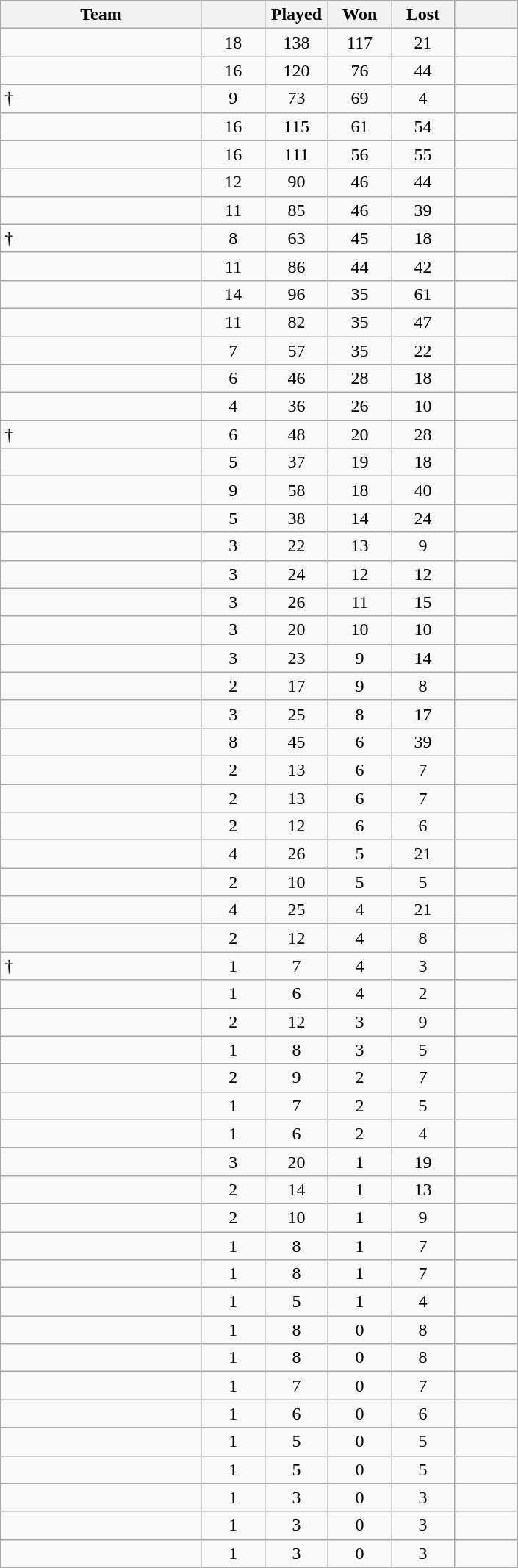<table class="wikitable sortable" style="text-align: center">
<tr>
<th scope="col" style="width: 175px;">Team</th>
<th scope="col" style="width: 50px;"></th>
<th scope="col" style="width: 50px;">Played</th>
<th scope="col" style="width: 50px;">Won</th>
<th scope="col" style="width: 50px;">Lost</th>
<th scope="col" style="width: 50px;"></th>
</tr>
<tr>
<td align=left></td>
<td>18</td>
<td>138</td>
<td>117</td>
<td>21</td>
<td></td>
</tr>
<tr>
<td align="left"></td>
<td>16</td>
<td>120</td>
<td>76</td>
<td>44</td>
<td></td>
</tr>
<tr>
<td align="left"><em></em> †</td>
<td>9</td>
<td>73</td>
<td>69</td>
<td>4</td>
<td></td>
</tr>
<tr>
<td align="left"></td>
<td>16</td>
<td>115</td>
<td>61</td>
<td>54</td>
<td></td>
</tr>
<tr>
<td align="left"></td>
<td>16</td>
<td>111</td>
<td>56</td>
<td>55</td>
<td></td>
</tr>
<tr>
<td align="left"></td>
<td>12</td>
<td>90</td>
<td>46</td>
<td>44</td>
<td></td>
</tr>
<tr>
<td align="left"></td>
<td>11</td>
<td>85</td>
<td>46</td>
<td>39</td>
<td></td>
</tr>
<tr>
<td align="left"><em></em> †</td>
<td>8</td>
<td>63</td>
<td>45</td>
<td>18</td>
<td></td>
</tr>
<tr>
<td align="left"></td>
<td>11</td>
<td>86</td>
<td>44</td>
<td>42</td>
<td></td>
</tr>
<tr>
<td align="left"></td>
<td>14</td>
<td>96</td>
<td>35</td>
<td>61</td>
<td></td>
</tr>
<tr>
<td align="left"></td>
<td>11</td>
<td>82</td>
<td>35</td>
<td>47</td>
<td></td>
</tr>
<tr>
<td align="left"></td>
<td>7</td>
<td>57</td>
<td>35</td>
<td>22</td>
<td></td>
</tr>
<tr>
<td align="left"></td>
<td>6</td>
<td>46</td>
<td>28</td>
<td>18</td>
<td></td>
</tr>
<tr>
<td align="left"></td>
<td>4</td>
<td>36</td>
<td>26</td>
<td>10</td>
<td></td>
</tr>
<tr>
<td align="left"><em></em> †</td>
<td>6</td>
<td>48</td>
<td>20</td>
<td>28</td>
<td></td>
</tr>
<tr>
<td align="left"></td>
<td>5</td>
<td>37</td>
<td>19</td>
<td>18</td>
<td></td>
</tr>
<tr>
<td align="left"></td>
<td>9</td>
<td>58</td>
<td>18</td>
<td>40</td>
<td></td>
</tr>
<tr>
<td align="left"></td>
<td>5</td>
<td>38</td>
<td>14</td>
<td>24</td>
<td></td>
</tr>
<tr>
<td align="left"></td>
<td>3</td>
<td>22</td>
<td>13</td>
<td>9</td>
<td></td>
</tr>
<tr>
<td align="left"></td>
<td>3</td>
<td>24</td>
<td>12</td>
<td>12</td>
<td></td>
</tr>
<tr>
<td align="left"></td>
<td>3</td>
<td>26</td>
<td>11</td>
<td>15</td>
<td></td>
</tr>
<tr>
<td align="left"></td>
<td>3</td>
<td>20</td>
<td>10</td>
<td>10</td>
<td></td>
</tr>
<tr>
<td align="left"></td>
<td>3</td>
<td>23</td>
<td>9</td>
<td>14</td>
<td></td>
</tr>
<tr>
<td align="left"></td>
<td>2</td>
<td>17</td>
<td>9</td>
<td>8</td>
<td></td>
</tr>
<tr>
<td align="left"></td>
<td>3</td>
<td>25</td>
<td>8</td>
<td>17</td>
<td></td>
</tr>
<tr>
<td align="left"></td>
<td>8</td>
<td>45</td>
<td>6</td>
<td>39</td>
<td></td>
</tr>
<tr>
<td align="left"></td>
<td>2</td>
<td>13</td>
<td>6</td>
<td>7</td>
<td></td>
</tr>
<tr>
<td align="left"></td>
<td>2</td>
<td>13</td>
<td>6</td>
<td>7</td>
<td></td>
</tr>
<tr>
<td align="left"></td>
<td>2</td>
<td>12</td>
<td>6</td>
<td>6</td>
<td></td>
</tr>
<tr>
<td align="left"></td>
<td>4</td>
<td>26</td>
<td>5</td>
<td>21</td>
<td></td>
</tr>
<tr>
<td align="left"></td>
<td>2</td>
<td>10</td>
<td>5</td>
<td>5</td>
<td></td>
</tr>
<tr>
<td align="left"></td>
<td>4</td>
<td>25</td>
<td>4</td>
<td>21</td>
<td></td>
</tr>
<tr>
<td align="left"></td>
<td>2</td>
<td>12</td>
<td>4</td>
<td>8</td>
<td></td>
</tr>
<tr>
<td align="left"><em></em> †</td>
<td>1</td>
<td>7</td>
<td>4</td>
<td>3</td>
<td></td>
</tr>
<tr>
<td align="left"></td>
<td>1</td>
<td>6</td>
<td>4</td>
<td>2</td>
<td></td>
</tr>
<tr>
<td align="left"></td>
<td>2</td>
<td>12</td>
<td>3</td>
<td>9</td>
<td></td>
</tr>
<tr>
<td align="left"></td>
<td>1</td>
<td>8</td>
<td>3</td>
<td>5</td>
<td></td>
</tr>
<tr>
<td align="left"></td>
<td>2</td>
<td>9</td>
<td>2</td>
<td>7</td>
<td></td>
</tr>
<tr>
<td align="left"></td>
<td>1</td>
<td>7</td>
<td>2</td>
<td>5</td>
<td></td>
</tr>
<tr>
<td align="left"></td>
<td>1</td>
<td>6</td>
<td>2</td>
<td>4</td>
<td></td>
</tr>
<tr>
<td align="left"></td>
<td>3</td>
<td>20</td>
<td>1</td>
<td>19</td>
<td></td>
</tr>
<tr>
<td align="left"></td>
<td>2</td>
<td>14</td>
<td>1</td>
<td>13</td>
<td></td>
</tr>
<tr>
<td align="left"></td>
<td>2</td>
<td>10</td>
<td>1</td>
<td>9</td>
<td></td>
</tr>
<tr>
<td align="left"></td>
<td>1</td>
<td>8</td>
<td>1</td>
<td>7</td>
<td></td>
</tr>
<tr>
<td align="left"></td>
<td>1</td>
<td>8</td>
<td>1</td>
<td>7</td>
<td></td>
</tr>
<tr>
<td align="left"></td>
<td>1</td>
<td>5</td>
<td>1</td>
<td>4</td>
<td></td>
</tr>
<tr>
<td align="left"></td>
<td>1</td>
<td>8</td>
<td>0</td>
<td>8</td>
<td></td>
</tr>
<tr>
<td align="left"></td>
<td>1</td>
<td>8</td>
<td>0</td>
<td>8</td>
<td></td>
</tr>
<tr>
<td align="left"></td>
<td>1</td>
<td>7</td>
<td>0</td>
<td>7</td>
<td></td>
</tr>
<tr>
<td align="left"></td>
<td>1</td>
<td>6</td>
<td>0</td>
<td>6</td>
<td></td>
</tr>
<tr>
<td align="left"></td>
<td>1</td>
<td>5</td>
<td>0</td>
<td>5</td>
<td></td>
</tr>
<tr>
<td align="left"></td>
<td>1</td>
<td>5</td>
<td>0</td>
<td>5</td>
<td></td>
</tr>
<tr>
<td align="left"></td>
<td>1</td>
<td>3</td>
<td>0</td>
<td>3</td>
<td></td>
</tr>
<tr>
<td align="left"></td>
<td>1</td>
<td>3</td>
<td>0</td>
<td>3</td>
<td></td>
</tr>
<tr>
<td align="left"></td>
<td>1</td>
<td>3</td>
<td>0</td>
<td>3</td>
<td></td>
</tr>
</table>
